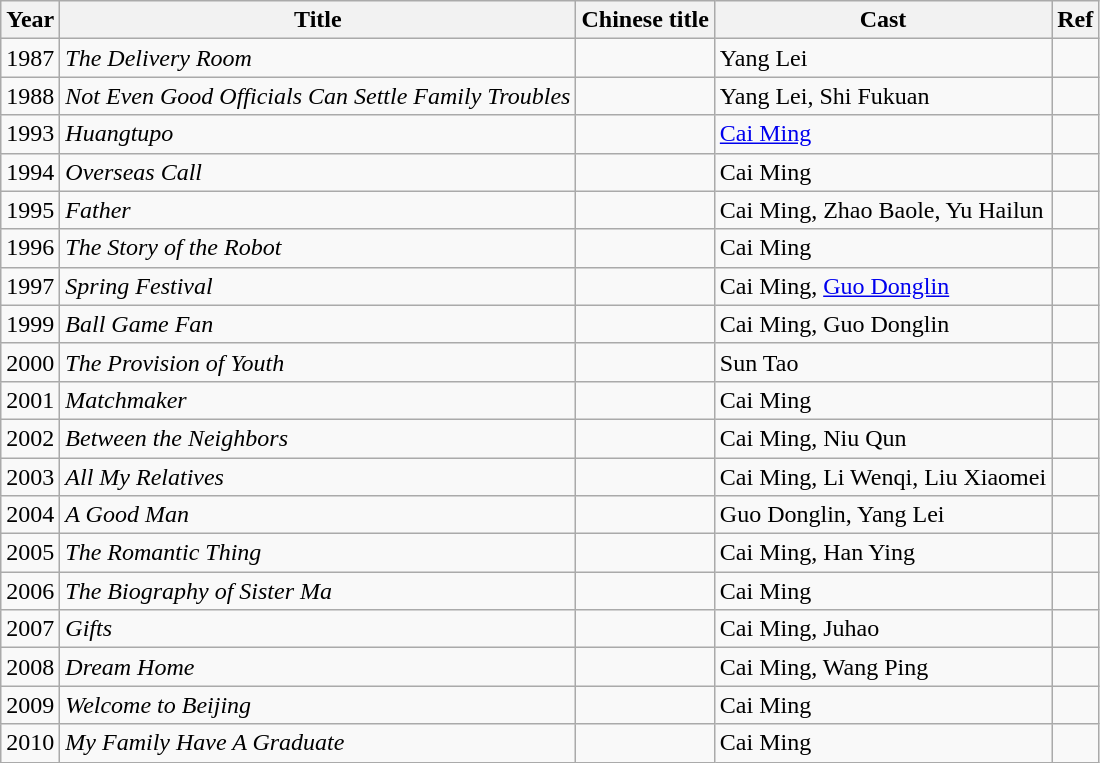<table class="wikitable">
<tr>
<th>Year</th>
<th>Title</th>
<th>Chinese title</th>
<th>Cast</th>
<th>Ref</th>
</tr>
<tr>
<td>1987</td>
<td><em>The Delivery Room</em></td>
<td></td>
<td>Yang Lei</td>
<td></td>
</tr>
<tr>
<td>1988</td>
<td><em>Not Even Good Officials Can Settle Family Troubles</em></td>
<td></td>
<td>Yang Lei, Shi Fukuan</td>
<td></td>
</tr>
<tr>
<td>1993</td>
<td><em>Huangtupo</em></td>
<td></td>
<td><a href='#'>Cai Ming</a></td>
<td></td>
</tr>
<tr>
<td>1994</td>
<td><em>Overseas Call</em></td>
<td></td>
<td>Cai Ming</td>
<td></td>
</tr>
<tr>
<td>1995</td>
<td><em>Father</em></td>
<td></td>
<td>Cai Ming, Zhao Baole, Yu Hailun</td>
<td></td>
</tr>
<tr>
<td>1996</td>
<td><em>The Story of the Robot</em></td>
<td></td>
<td>Cai Ming</td>
<td></td>
</tr>
<tr>
<td>1997</td>
<td><em>Spring Festival</em></td>
<td></td>
<td>Cai Ming, <a href='#'>Guo Donglin</a></td>
<td></td>
</tr>
<tr>
<td>1999</td>
<td><em>Ball Game Fan</em></td>
<td></td>
<td>Cai Ming, Guo Donglin</td>
<td></td>
</tr>
<tr>
<td>2000</td>
<td><em>The Provision of Youth</em></td>
<td></td>
<td>Sun Tao</td>
<td></td>
</tr>
<tr>
<td>2001</td>
<td><em>Matchmaker</em></td>
<td></td>
<td>Cai Ming</td>
<td></td>
</tr>
<tr>
<td>2002</td>
<td><em>Between the Neighbors</em></td>
<td></td>
<td>Cai Ming, Niu Qun</td>
<td></td>
</tr>
<tr>
<td>2003</td>
<td><em>All My Relatives</em></td>
<td></td>
<td>Cai Ming, Li Wenqi, Liu Xiaomei</td>
<td></td>
</tr>
<tr>
<td>2004</td>
<td><em>A Good Man</em></td>
<td></td>
<td>Guo Donglin, Yang Lei</td>
<td></td>
</tr>
<tr>
<td>2005</td>
<td><em>The Romantic Thing</em></td>
<td></td>
<td>Cai Ming, Han Ying</td>
<td></td>
</tr>
<tr>
<td>2006</td>
<td><em>The Biography of Sister Ma</em></td>
<td></td>
<td>Cai Ming</td>
<td></td>
</tr>
<tr>
<td>2007</td>
<td><em>Gifts</em></td>
<td></td>
<td>Cai Ming, Juhao</td>
<td></td>
</tr>
<tr>
<td>2008</td>
<td><em>Dream Home</em></td>
<td></td>
<td>Cai Ming, Wang Ping</td>
<td></td>
</tr>
<tr>
<td>2009</td>
<td><em>Welcome to Beijing</em></td>
<td></td>
<td>Cai Ming</td>
<td></td>
</tr>
<tr>
<td>2010</td>
<td><em>My Family Have A Graduate</em></td>
<td></td>
<td>Cai Ming</td>
<td></td>
</tr>
</table>
